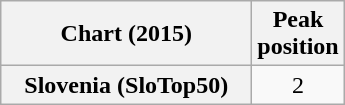<table class="wikitable sortable plainrowheaders" style="text-align:center">
<tr>
<th scope="col" width=160>Chart (2015)</th>
<th scope="col">Peak<br> position</th>
</tr>
<tr>
<th scope="row">Slovenia (SloTop50)</th>
<td>2</td>
</tr>
</table>
